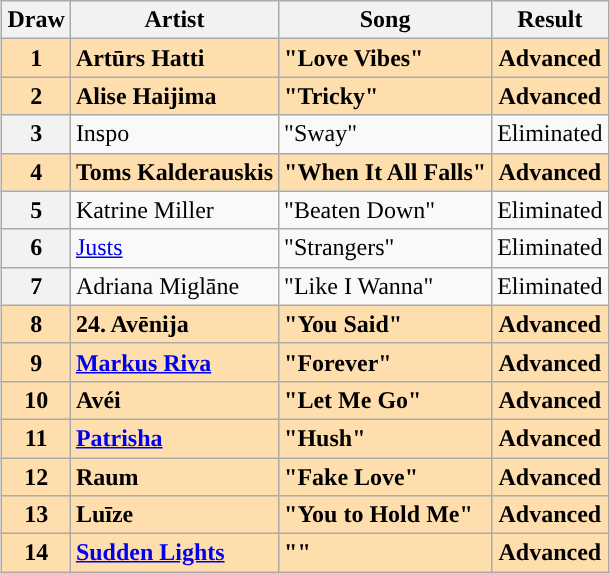<table class="sortable wikitable plainrowheaders" style="margin: 1em auto 1em auto; text-align:center">
<tr>
<th>Draw</th>
<th>Artist</th>
<th>Song</th>
<th>Result</th>
</tr>
<tr style="font-weight:bold; background:navajowhite;">
<th scope="row" style="text-align:center; font-weight:bold; background:navajowhite">1</th>
<td align="left">Artūrs Hatti</td>
<td align="left">"Love Vibes"</td>
<td>Advanced</td>
</tr>
<tr style="font-weight:bold; background:navajowhite;">
<th scope="row" style="text-align:center; font-weight:bold; background:navajowhite">2</th>
<td align="left">Alise Haijima</td>
<td align="left">"Tricky"</td>
<td>Advanced</td>
</tr>
<tr>
<th scope="row" style="text-align:center;">3</th>
<td align="left">Inspo</td>
<td align="left">"Sway"</td>
<td>Eliminated</td>
</tr>
<tr style="font-weight:bold; background:navajowhite;">
<th scope="row" style="text-align:center; font-weight:bold; background:navajowhite">4</th>
<td align="left">Toms Kalderauskis</td>
<td align="left">"When It All Falls"</td>
<td>Advanced</td>
</tr>
<tr>
<th scope="row" style="text-align:center;">5</th>
<td align="left">Katrine Miller</td>
<td align="left">"Beaten Down"</td>
<td>Eliminated</td>
</tr>
<tr>
<th scope="row" style="text-align:center;">6</th>
<td align="left"><a href='#'>Justs</a></td>
<td align="left">"Strangers"</td>
<td>Eliminated</td>
</tr>
<tr>
<th scope="row" style="text-align:center;">7</th>
<td align="left">Adriana Miglāne</td>
<td align="left">"Like I Wanna"</td>
<td>Eliminated</td>
</tr>
<tr style="font-weight:bold; background:navajowhite;">
<th scope="row" style="text-align:center; font-weight:bold; background:navajowhite">8</th>
<td align="left">24. Avēnija</td>
<td align="left">"You Said"</td>
<td>Advanced</td>
</tr>
<tr style="font-weight:bold; background:navajowhite;">
<th scope="row" style="text-align:center; font-weight:bold; background:navajowhite">9</th>
<td align="left"><a href='#'>Markus Riva</a></td>
<td align="left">"Forever"</td>
<td>Advanced</td>
</tr>
<tr style="font-weight:bold; background:navajowhite;">
<th scope="row" style="text-align:center; font-weight:bold; background:navajowhite">10</th>
<td align="left">Avéi</td>
<td align="left">"Let Me Go"</td>
<td>Advanced</td>
</tr>
<tr style="font-weight:bold; background:navajowhite;">
<th scope="row" style="text-align:center; font-weight:bold; background:navajowhite">11</th>
<td align="left"><a href='#'>Patrisha</a></td>
<td align="left">"Hush"</td>
<td>Advanced</td>
</tr>
<tr style="font-weight:bold; background:navajowhite;">
<th scope="row" style="text-align:center; font-weight:bold; background:navajowhite">12</th>
<td align="left">Raum</td>
<td align="left">"Fake Love"</td>
<td>Advanced</td>
</tr>
<tr style="font-weight:bold; background:navajowhite;">
<th scope="row" style="text-align:center; font-weight:bold; background:navajowhite">13</th>
<td align="left">Luīze</td>
<td align="left">"You to Hold Me"</td>
<td>Advanced</td>
</tr>
<tr style="font-weight:bold; background:navajowhite;">
<th scope="row" style="text-align:center; font-weight:bold; background:navajowhite">14</th>
<td align="left"><a href='#'>Sudden Lights</a></td>
<td align="left">""</td>
<td>Advanced</td>
</tr>
</table>
